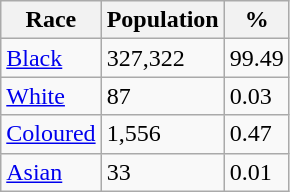<table class="wikitable">
<tr>
<th>Race</th>
<th>Population</th>
<th>%</th>
</tr>
<tr>
<td><a href='#'>Black</a></td>
<td>327,322</td>
<td>99.49</td>
</tr>
<tr>
<td><a href='#'>White</a></td>
<td>87</td>
<td>0.03</td>
</tr>
<tr>
<td><a href='#'>Coloured</a></td>
<td>1,556</td>
<td>0.47</td>
</tr>
<tr>
<td><a href='#'>Asian</a></td>
<td>33</td>
<td>0.01</td>
</tr>
</table>
